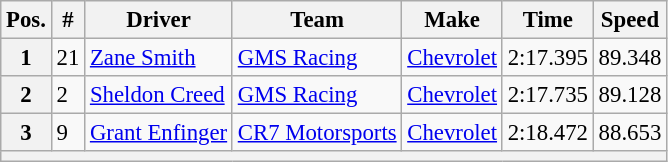<table class="wikitable" style="font-size:95%">
<tr>
<th>Pos.</th>
<th>#</th>
<th>Driver</th>
<th>Team</th>
<th>Make</th>
<th>Time</th>
<th>Speed</th>
</tr>
<tr>
<th>1</th>
<td>21</td>
<td><a href='#'>Zane Smith</a></td>
<td><a href='#'>GMS Racing</a></td>
<td><a href='#'>Chevrolet</a></td>
<td>2:17.395</td>
<td>89.348</td>
</tr>
<tr>
<th>2</th>
<td>2</td>
<td><a href='#'>Sheldon Creed</a></td>
<td><a href='#'>GMS Racing</a></td>
<td><a href='#'>Chevrolet</a></td>
<td>2:17.735</td>
<td>89.128</td>
</tr>
<tr>
<th>3</th>
<td>9</td>
<td><a href='#'>Grant Enfinger</a></td>
<td><a href='#'>CR7 Motorsports</a></td>
<td><a href='#'>Chevrolet</a></td>
<td>2:18.472</td>
<td>88.653</td>
</tr>
<tr>
<th colspan="7"></th>
</tr>
</table>
